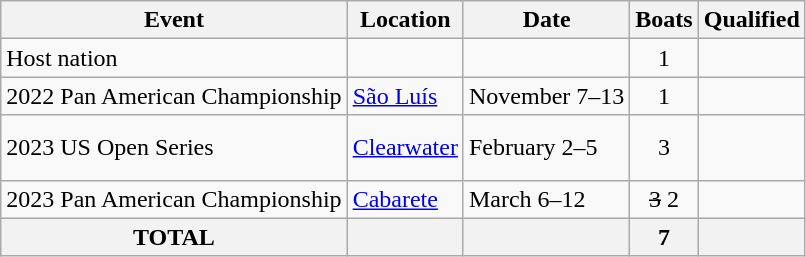<table class="wikitable">
<tr>
<th>Event</th>
<th>Location</th>
<th>Date</th>
<th>Boats</th>
<th>Qualified</th>
</tr>
<tr>
<td>Host nation</td>
<td></td>
<td></td>
<td align="center">1</td>
<td></td>
</tr>
<tr>
<td>2022 Pan American Championship</td>
<td> <a href='#'>São Luís</a></td>
<td>November 7–13</td>
<td align="center">1</td>
<td></td>
</tr>
<tr>
<td>2023 US Open Series</td>
<td> <a href='#'>Clearwater</a></td>
<td>February 2–5</td>
<td align="center">3</td>
<td><br><br></td>
</tr>
<tr>
<td>2023 Pan American Championship</td>
<td> <a href='#'>Cabarete</a></td>
<td>March 6–12</td>
<td align="center"><s>3</s> 2</td>
<td><br></td>
</tr>
<tr>
<th>TOTAL</th>
<th></th>
<th></th>
<th>7</th>
<th></th>
</tr>
</table>
